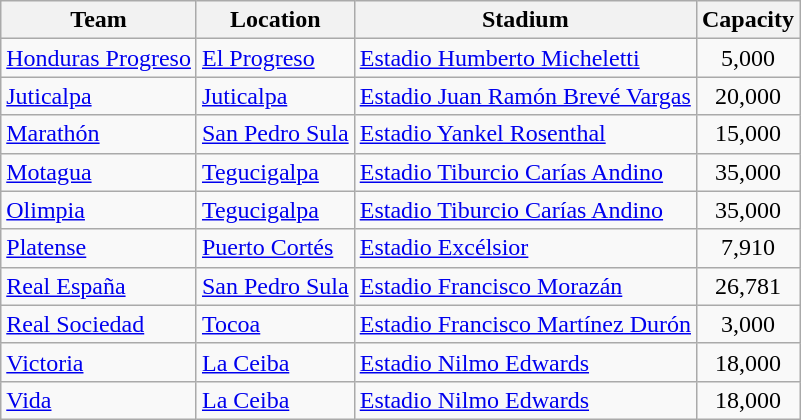<table class="wikitable">
<tr>
<th>Team</th>
<th>Location</th>
<th>Stadium</th>
<th>Capacity</th>
</tr>
<tr>
<td><a href='#'>Honduras Progreso</a></td>
<td><a href='#'>El Progreso</a></td>
<td><a href='#'>Estadio Humberto Micheletti</a></td>
<td style="text-align:center;">5,000</td>
</tr>
<tr>
<td><a href='#'>Juticalpa</a></td>
<td><a href='#'>Juticalpa</a></td>
<td><a href='#'>Estadio Juan Ramón Brevé Vargas</a></td>
<td style="text-align:center;">20,000</td>
</tr>
<tr>
<td><a href='#'>Marathón</a></td>
<td><a href='#'>San Pedro Sula</a></td>
<td><a href='#'>Estadio Yankel Rosenthal</a></td>
<td style="text-align:center;">15,000</td>
</tr>
<tr>
<td><a href='#'>Motagua</a></td>
<td><a href='#'>Tegucigalpa</a></td>
<td><a href='#'>Estadio Tiburcio Carías Andino</a></td>
<td style="text-align:center;">35,000</td>
</tr>
<tr>
<td><a href='#'>Olimpia</a></td>
<td><a href='#'>Tegucigalpa</a></td>
<td><a href='#'>Estadio Tiburcio Carías Andino</a></td>
<td style="text-align:center;">35,000</td>
</tr>
<tr>
<td><a href='#'>Platense</a></td>
<td><a href='#'>Puerto Cortés</a></td>
<td><a href='#'>Estadio Excélsior</a></td>
<td style="text-align:center;">7,910</td>
</tr>
<tr>
<td><a href='#'>Real España</a></td>
<td><a href='#'>San Pedro Sula</a></td>
<td><a href='#'>Estadio Francisco Morazán</a></td>
<td style="text-align:center;">26,781</td>
</tr>
<tr>
<td><a href='#'>Real Sociedad</a></td>
<td><a href='#'>Tocoa</a></td>
<td><a href='#'>Estadio Francisco Martínez Durón</a></td>
<td style="text-align:center;">3,000</td>
</tr>
<tr>
<td><a href='#'>Victoria</a></td>
<td><a href='#'>La Ceiba</a></td>
<td><a href='#'>Estadio Nilmo Edwards</a></td>
<td style="text-align:center;">18,000</td>
</tr>
<tr>
<td><a href='#'>Vida</a></td>
<td><a href='#'>La Ceiba</a></td>
<td><a href='#'>Estadio Nilmo Edwards</a></td>
<td style="text-align:center;">18,000</td>
</tr>
</table>
